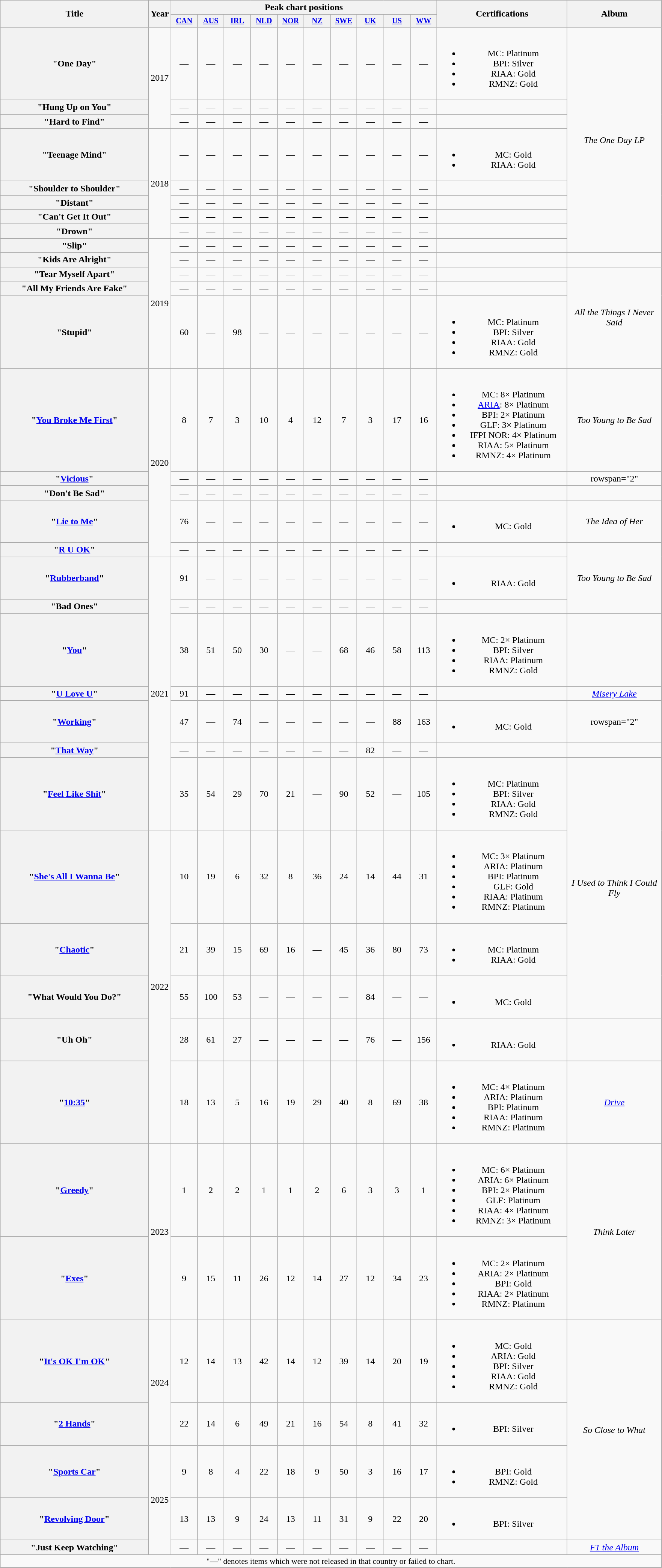<table class="wikitable plainrowheaders" style="text-align:center;">
<tr>
<th scope="col" rowspan="2" style="width:16em;">Title</th>
<th scope="col" rowspan="2" style="width:1em;">Year</th>
<th scope="col" colspan="10">Peak chart positions</th>
<th scope="col" rowspan="2" style="width:14em;">Certifications</th>
<th scope="col" rowspan="2" style="width:10em;">Album</th>
</tr>
<tr>
<th scope="col" style="width:3em;font-size:85%;"><a href='#'>CAN</a><br></th>
<th scope="col" style="width:3em;font-size:85%;"><a href='#'>AUS</a><br></th>
<th scope="col" style="width:3em;font-size:85%;"><a href='#'>IRL</a><br></th>
<th scope="col" style="width:3em;font-size:85%;"><a href='#'>NLD</a><br></th>
<th scope="col" style="width:3em;font-size:85%;"><a href='#'>NOR</a><br></th>
<th scope="col" style="width:3em;font-size:85%;"><a href='#'>NZ</a><br></th>
<th scope="col" style="width:3em;font-size:85%;"><a href='#'>SWE</a><br></th>
<th scope="col" style="width:3em;font-size:85%;"><a href='#'>UK</a><br></th>
<th scope="col" style="width:3em;font-size:85%;"><a href='#'>US</a><br></th>
<th scope="col" style="width:3em;font-size:85%;"><a href='#'>WW</a><br></th>
</tr>
<tr>
<th scope="row">"One Day"</th>
<td rowspan="3">2017</td>
<td>—</td>
<td>—</td>
<td>—</td>
<td>—</td>
<td>—</td>
<td>—</td>
<td>—</td>
<td>—</td>
<td>—</td>
<td>—</td>
<td><br><ul><li>MC: Platinum</li><li>BPI: Silver</li><li>RIAA: Gold</li><li>RMNZ: Gold</li></ul></td>
<td rowspan="9"><em>The One Day LP</em></td>
</tr>
<tr>
<th scope="row">"Hung Up on You"</th>
<td>—</td>
<td>—</td>
<td>—</td>
<td>—</td>
<td>—</td>
<td>—</td>
<td>—</td>
<td>—</td>
<td>—</td>
<td>—</td>
<td></td>
</tr>
<tr>
<th scope="row">"Hard to Find"</th>
<td>—</td>
<td>—</td>
<td>—</td>
<td>—</td>
<td>—</td>
<td>—</td>
<td>—</td>
<td>—</td>
<td>—</td>
<td>—</td>
<td></td>
</tr>
<tr>
<th scope="row">"Teenage Mind"</th>
<td rowspan="5">2018</td>
<td>—</td>
<td>—</td>
<td>—</td>
<td>—</td>
<td>—</td>
<td>—</td>
<td>—</td>
<td>—</td>
<td>—</td>
<td>—</td>
<td><br><ul><li>MC: Gold</li><li>RIAA: Gold</li></ul></td>
</tr>
<tr>
<th scope="row">"Shoulder to Shoulder"</th>
<td>—</td>
<td>—</td>
<td>—</td>
<td>—</td>
<td>—</td>
<td>—</td>
<td>—</td>
<td>—</td>
<td>—</td>
<td>—</td>
<td></td>
</tr>
<tr>
<th scope="row">"Distant"</th>
<td>—</td>
<td>—</td>
<td>—</td>
<td>—</td>
<td>—</td>
<td>—</td>
<td>—</td>
<td>—</td>
<td>—</td>
<td>—</td>
<td></td>
</tr>
<tr>
<th scope="row">"Can't Get It Out"</th>
<td>—</td>
<td>—</td>
<td>—</td>
<td>—</td>
<td>—</td>
<td>—</td>
<td>—</td>
<td>—</td>
<td>—</td>
<td>—</td>
<td></td>
</tr>
<tr>
<th scope="row">"Drown"</th>
<td>—</td>
<td>—</td>
<td>—</td>
<td>—</td>
<td>—</td>
<td>—</td>
<td>—</td>
<td>—</td>
<td>—</td>
<td>—</td>
<td></td>
</tr>
<tr>
<th scope="row">"Slip"</th>
<td rowspan="5">2019</td>
<td>—</td>
<td>—</td>
<td>—</td>
<td>—</td>
<td>—</td>
<td>—</td>
<td>—</td>
<td>—</td>
<td>—</td>
<td>—</td>
<td></td>
</tr>
<tr>
<th scope="row">"Kids Are Alright"</th>
<td>—</td>
<td>—</td>
<td>—</td>
<td>—</td>
<td>—</td>
<td>—</td>
<td>—</td>
<td>—</td>
<td>—</td>
<td>—</td>
<td></td>
<td></td>
</tr>
<tr>
<th scope="row">"Tear Myself Apart"</th>
<td>—</td>
<td>—</td>
<td>—</td>
<td>—</td>
<td>—</td>
<td>—</td>
<td>—</td>
<td>—</td>
<td>—</td>
<td>—</td>
<td></td>
<td rowspan="3"><em>All the Things I Never Said</em></td>
</tr>
<tr>
<th scope="row">"All My Friends Are Fake"</th>
<td>—</td>
<td>—</td>
<td>—</td>
<td>—</td>
<td>—</td>
<td>—</td>
<td>—</td>
<td>—</td>
<td>—</td>
<td>—</td>
<td></td>
</tr>
<tr>
<th scope="row">"Stupid"</th>
<td>60</td>
<td>—</td>
<td>98</td>
<td>—</td>
<td>—</td>
<td>—</td>
<td>—</td>
<td>—</td>
<td>—</td>
<td>—</td>
<td><br><ul><li>MC: Platinum</li><li>BPI: Silver</li><li>RIAA: Gold</li><li>RMNZ: Gold</li></ul></td>
</tr>
<tr>
<th scope="row">"<a href='#'>You Broke Me First</a>"</th>
<td rowspan="5">2020</td>
<td>8</td>
<td>7</td>
<td>3</td>
<td>10</td>
<td>4</td>
<td>12</td>
<td>7</td>
<td>3</td>
<td>17</td>
<td>16</td>
<td><br><ul><li>MC: 8× Platinum</li><li><a href='#'>ARIA</a>: 8× Platinum</li><li>BPI: 2× Platinum</li><li>GLF: 3× Platinum</li><li>IFPI NOR: 4× Platinum</li><li>RIAA: 5× Platinum</li><li>RMNZ: 4× Platinum</li></ul></td>
<td><em>Too Young to Be Sad</em></td>
</tr>
<tr>
<th scope="row">"<a href='#'>Vicious</a>"<br></th>
<td>—</td>
<td>—</td>
<td>—</td>
<td>—</td>
<td>—</td>
<td>—</td>
<td>—</td>
<td>—</td>
<td>—</td>
<td>—</td>
<td></td>
<td>rowspan="2" </td>
</tr>
<tr>
<th scope="row">"Don't Be Sad"</th>
<td>—</td>
<td>—</td>
<td>—</td>
<td>—</td>
<td>—</td>
<td>—</td>
<td>—</td>
<td>—</td>
<td>—</td>
<td>—</td>
<td></td>
</tr>
<tr>
<th scope="row">"<a href='#'>Lie to Me</a>"<br></th>
<td>76</td>
<td>—</td>
<td>—</td>
<td>—</td>
<td>—</td>
<td>—</td>
<td>—</td>
<td>—</td>
<td>—</td>
<td>—</td>
<td><br><ul><li>MC: Gold</li></ul></td>
<td><em>The Idea of Her</em></td>
</tr>
<tr>
<th scope="row">"<a href='#'>R U OK</a>"</th>
<td>—</td>
<td>—</td>
<td>—</td>
<td>—</td>
<td>—</td>
<td>—</td>
<td>—</td>
<td>—</td>
<td>—</td>
<td>—</td>
<td></td>
<td rowspan="3"><em>Too Young to Be Sad</em></td>
</tr>
<tr>
<th scope="row">"<a href='#'>Rubberband</a>"</th>
<td rowspan="7">2021</td>
<td>91</td>
<td>—</td>
<td>—</td>
<td>—</td>
<td>—</td>
<td>—</td>
<td>—</td>
<td>—</td>
<td>—</td>
<td>—</td>
<td><br><ul><li>RIAA: Gold</li></ul></td>
</tr>
<tr>
<th scope="row">"Bad Ones"</th>
<td>—</td>
<td>—</td>
<td>—</td>
<td>—</td>
<td>—</td>
<td>—</td>
<td>—</td>
<td>—</td>
<td>—</td>
<td>—</td>
<td></td>
</tr>
<tr>
<th scope="row">"<a href='#'>You</a>"<br></th>
<td>38</td>
<td>51</td>
<td>50</td>
<td>30</td>
<td>—</td>
<td>—</td>
<td>68</td>
<td>46</td>
<td>58</td>
<td>113</td>
<td><br><ul><li>MC: 2× Platinum</li><li>BPI: Silver</li><li>RIAA: Platinum</li><li>RMNZ: Gold</li></ul></td>
<td></td>
</tr>
<tr>
<th scope="row">"<a href='#'>U Love U</a>"<br></th>
<td>91</td>
<td>—</td>
<td>—</td>
<td>—</td>
<td>—</td>
<td>—</td>
<td>—</td>
<td>—</td>
<td>—</td>
<td>—</td>
<td></td>
<td><em><a href='#'>Misery Lake</a></em></td>
</tr>
<tr>
<th scope="row">"<a href='#'>Working</a>"<br></th>
<td>47</td>
<td>—</td>
<td>74</td>
<td>—</td>
<td>—</td>
<td>—</td>
<td>—</td>
<td>—</td>
<td>88</td>
<td>163</td>
<td><br><ul><li>MC: Gold</li></ul></td>
<td>rowspan="2" </td>
</tr>
<tr>
<th scope="row">"<a href='#'>That Way</a>"<br></th>
<td>—</td>
<td>—</td>
<td>—</td>
<td>—</td>
<td>—</td>
<td>—</td>
<td>—</td>
<td>82</td>
<td>—</td>
<td>—</td>
<td></td>
</tr>
<tr>
<th scope="row">"<a href='#'>Feel Like Shit</a>"</th>
<td>35</td>
<td>54</td>
<td>29</td>
<td>70</td>
<td>21</td>
<td>—</td>
<td>90</td>
<td>52</td>
<td>—</td>
<td>105</td>
<td><br><ul><li>MC: Platinum</li><li>BPI: Silver</li><li>RIAA: Gold</li><li>RMNZ: Gold</li></ul></td>
<td rowspan="4"><em>I Used to Think I Could Fly</em></td>
</tr>
<tr>
<th scope="row">"<a href='#'>She's All I Wanna Be</a>"</th>
<td rowspan="5">2022</td>
<td>10</td>
<td>19</td>
<td>6</td>
<td>32</td>
<td>8</td>
<td>36</td>
<td>24</td>
<td>14</td>
<td>44</td>
<td>31</td>
<td><br><ul><li>MC: 3× Platinum</li><li>ARIA: Platinum</li><li>BPI: Platinum</li><li>GLF: Gold</li><li>RIAA: Platinum</li><li>RMNZ: Platinum</li></ul></td>
</tr>
<tr>
<th scope="row">"<a href='#'>Chaotic</a>"</th>
<td>21</td>
<td>39</td>
<td>15</td>
<td>69</td>
<td>16</td>
<td>—</td>
<td>45</td>
<td>36</td>
<td>80</td>
<td>73</td>
<td><br><ul><li>MC: Platinum</li><li>RIAA: Gold</li></ul></td>
</tr>
<tr>
<th scope="row">"What Would You Do?"</th>
<td>55</td>
<td>100</td>
<td>53</td>
<td>—</td>
<td>—</td>
<td>—</td>
<td>—</td>
<td>84</td>
<td>—</td>
<td>—</td>
<td><br><ul><li>MC: Gold</li></ul></td>
</tr>
<tr>
<th scope="row">"Uh Oh"</th>
<td>28</td>
<td>61</td>
<td>27</td>
<td>—</td>
<td>—</td>
<td>—</td>
<td>—</td>
<td>76</td>
<td>—</td>
<td>156</td>
<td><br><ul><li>RIAA: Gold</li></ul></td>
<td></td>
</tr>
<tr>
<th scope="row">"<a href='#'>10:35</a>"<br></th>
<td>18</td>
<td>13</td>
<td>5</td>
<td>16</td>
<td>19</td>
<td>29</td>
<td>40</td>
<td>8</td>
<td>69</td>
<td>38</td>
<td><br><ul><li>MC: 4× Platinum</li><li>ARIA: Platinum</li><li>BPI: Platinum</li><li>RIAA: Platinum</li><li>RMNZ: Platinum</li></ul></td>
<td><em><a href='#'>Drive</a></em></td>
</tr>
<tr>
<th scope="row">"<a href='#'>Greedy</a>"</th>
<td rowspan="2">2023</td>
<td>1</td>
<td>2</td>
<td>2</td>
<td>1</td>
<td>1</td>
<td>2</td>
<td>6</td>
<td>3</td>
<td>3</td>
<td>1</td>
<td><br><ul><li>MC: 6× Platinum</li><li>ARIA: 6× Platinum</li><li>BPI: 2× Platinum</li><li>GLF: Platinum</li><li>RIAA: 4× Platinum</li><li>RMNZ: 3× Platinum</li></ul></td>
<td rowspan="2"><em>Think Later</em></td>
</tr>
<tr>
<th scope="row">"<a href='#'>Exes</a>"</th>
<td>9</td>
<td>15</td>
<td>11</td>
<td>26</td>
<td>12</td>
<td>14</td>
<td>27</td>
<td>12</td>
<td>34</td>
<td>23</td>
<td><br><ul><li>MC: 2× Platinum</li><li>ARIA: 2× Platinum</li><li>BPI: Gold</li><li>RIAA: 2× Platinum</li><li>RMNZ: Platinum</li></ul></td>
</tr>
<tr>
<th scope="row">"<a href='#'>It's OK I'm OK</a>"</th>
<td rowspan="2">2024</td>
<td>12</td>
<td>14</td>
<td>13</td>
<td>42</td>
<td>14</td>
<td>12</td>
<td>39</td>
<td>14</td>
<td>20</td>
<td>19</td>
<td><br><ul><li>MC: Gold</li><li>ARIA: Gold</li><li>BPI: Silver</li><li>RIAA: Gold</li><li>RMNZ: Gold</li></ul></td>
<td rowspan="4"><em>So Close to What</em></td>
</tr>
<tr>
<th scope="row">"<a href='#'>2 Hands</a>"</th>
<td>22</td>
<td>14</td>
<td>6</td>
<td>49</td>
<td>21</td>
<td>16</td>
<td>54</td>
<td>8</td>
<td>41</td>
<td>32</td>
<td><br><ul><li>BPI: Silver</li></ul></td>
</tr>
<tr>
<th scope="row">"<a href='#'>Sports Car</a>"</th>
<td rowspan="3">2025</td>
<td>9</td>
<td>8</td>
<td>4</td>
<td>22</td>
<td>18</td>
<td>9</td>
<td>50</td>
<td>3</td>
<td>16</td>
<td>17</td>
<td><br><ul><li>BPI: Gold</li><li>RMNZ: Gold</li></ul></td>
</tr>
<tr>
<th scope="row">"<a href='#'>Revolving Door</a>"</th>
<td>13</td>
<td>13</td>
<td>9<br></td>
<td>24</td>
<td>13</td>
<td>11</td>
<td>31</td>
<td>9</td>
<td>22</td>
<td>20</td>
<td><br><ul><li>BPI: Silver</li></ul></td>
</tr>
<tr>
<th scope="row">"Just Keep Watching"</th>
<td>—</td>
<td>—</td>
<td>—</td>
<td>—</td>
<td>—</td>
<td>—</td>
<td>—</td>
<td>—</td>
<td>—</td>
<td>—</td>
<td></td>
<td><em><a href='#'>F1 the Album</a></em></td>
</tr>
<tr>
<td colspan="14" style="font-size:90%;">"—" denotes items which were not released in that country or failed to chart.</td>
</tr>
</table>
